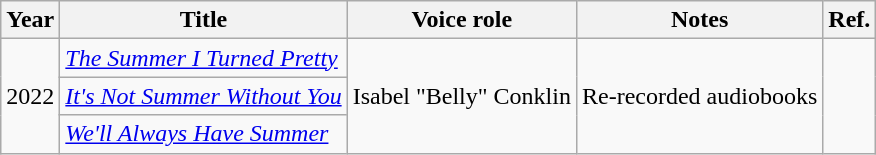<table class="wikitable">
<tr>
<th>Year</th>
<th>Title</th>
<th>Voice role</th>
<th>Notes</th>
<th>Ref.</th>
</tr>
<tr>
<td rowspan="3">2022</td>
<td><em><a href='#'>The Summer I Turned Pretty</a></em></td>
<td rowspan="3">Isabel "Belly" Conklin</td>
<td rowspan="3">Re-recorded audiobooks</td>
<td rowspan="3"></td>
</tr>
<tr>
<td><em><a href='#'>It's Not Summer Without You</a></em></td>
</tr>
<tr>
<td><em><a href='#'>We'll Always Have Summer</a></em></td>
</tr>
</table>
